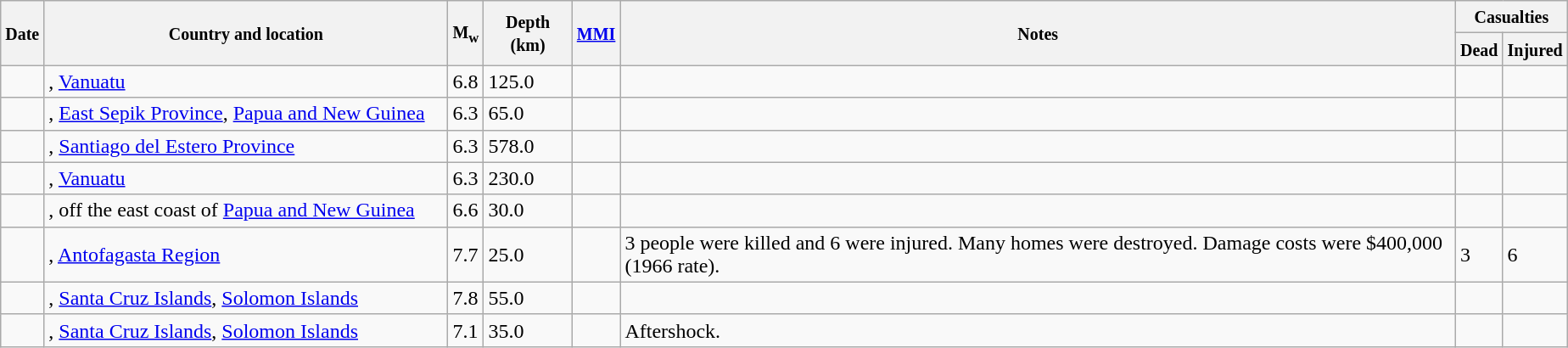<table class="wikitable sortable sort-under" style="border:1px black; margin-left:1em;">
<tr>
<th rowspan="2"><small>Date</small></th>
<th rowspan="2" style="width: 310px"><small>Country and location</small></th>
<th rowspan="2"><small>M<sub>w</sub></small></th>
<th rowspan="2"><small>Depth (km)</small></th>
<th rowspan="2"><small><a href='#'>MMI</a></small></th>
<th rowspan="2" class="unsortable"><small>Notes</small></th>
<th colspan="2"><small>Casualties</small></th>
</tr>
<tr>
<th><small>Dead</small></th>
<th><small>Injured</small></th>
</tr>
<tr>
<td></td>
<td>, <a href='#'>Vanuatu</a></td>
<td>6.8</td>
<td>125.0</td>
<td></td>
<td></td>
<td></td>
<td></td>
</tr>
<tr>
<td></td>
<td>, <a href='#'>East Sepik Province</a>, <a href='#'>Papua and New Guinea</a></td>
<td>6.3</td>
<td>65.0</td>
<td></td>
<td></td>
<td></td>
<td></td>
</tr>
<tr>
<td></td>
<td>, <a href='#'>Santiago del Estero Province</a></td>
<td>6.3</td>
<td>578.0</td>
<td></td>
<td></td>
<td></td>
<td></td>
</tr>
<tr>
<td></td>
<td>, <a href='#'>Vanuatu</a></td>
<td>6.3</td>
<td>230.0</td>
<td></td>
<td></td>
<td></td>
<td></td>
</tr>
<tr>
<td></td>
<td>, off the east coast of <a href='#'>Papua and New Guinea</a></td>
<td>6.6</td>
<td>30.0</td>
<td></td>
<td></td>
<td></td>
<td></td>
</tr>
<tr>
<td></td>
<td>, <a href='#'>Antofagasta Region</a></td>
<td>7.7</td>
<td>25.0</td>
<td></td>
<td>3 people were killed and 6 were injured. Many homes were destroyed. Damage costs were $400,000 (1966 rate).</td>
<td>3</td>
<td>6</td>
</tr>
<tr>
<td></td>
<td>, <a href='#'>Santa Cruz Islands</a>, <a href='#'>Solomon Islands</a></td>
<td>7.8</td>
<td>55.0</td>
<td></td>
<td></td>
<td></td>
<td></td>
</tr>
<tr>
<td></td>
<td>, <a href='#'>Santa Cruz Islands</a>, <a href='#'>Solomon Islands</a></td>
<td>7.1</td>
<td>35.0</td>
<td></td>
<td>Aftershock.</td>
<td></td>
<td></td>
</tr>
</table>
